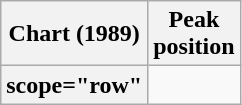<table class="wikitable plainrowheaders">
<tr>
<th scope="col">Chart (1989)</th>
<th scope="col">Peak<br>position</th>
</tr>
<tr>
<th>scope="row"</th>
</tr>
</table>
